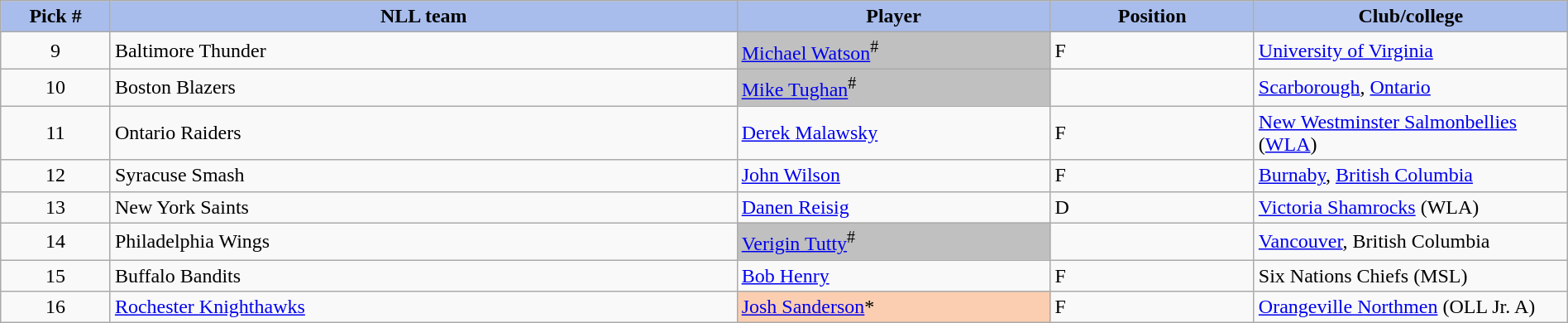<table class="wikitable" style="width: 100%">
<tr>
<th style="background:#a8bdec; width:7%;">Pick #</th>
<th style="width:40%; background:#a8bdec;">NLL team</th>
<th style="width:20%; background:#a8bdec;">Player</th>
<th style="width:13%; background:#a8bdec;">Position</th>
<th style="width:20%; background:#a8bdec;">Club/college</th>
</tr>
<tr>
<td align=center>9</td>
<td>Baltimore Thunder</td>
<td bgcolor="#C0C0C0"><a href='#'>Michael Watson</a><sup>#</sup></td>
<td>F</td>
<td><a href='#'>University of Virginia</a></td>
</tr>
<tr>
<td align=center>10</td>
<td>Boston Blazers</td>
<td bgcolor="#C0C0C0"><a href='#'>Mike Tughan</a><sup>#</sup></td>
<td></td>
<td><a href='#'>Scarborough</a>, <a href='#'>Ontario</a></td>
</tr>
<tr>
<td align=center>11</td>
<td>Ontario Raiders</td>
<td><a href='#'>Derek Malawsky</a></td>
<td>F</td>
<td><a href='#'>New Westminster Salmonbellies</a> (<a href='#'>WLA</a>)</td>
</tr>
<tr>
<td align=center>12</td>
<td>Syracuse Smash</td>
<td><a href='#'>John Wilson</a></td>
<td>F</td>
<td><a href='#'>Burnaby</a>, <a href='#'>British Columbia</a></td>
</tr>
<tr>
<td align=center>13</td>
<td>New York Saints</td>
<td><a href='#'>Danen Reisig</a></td>
<td>D</td>
<td><a href='#'>Victoria Shamrocks</a> (WLA)</td>
</tr>
<tr>
<td align=center>14</td>
<td>Philadelphia Wings</td>
<td bgcolor="#C0C0C0"><a href='#'>Verigin Tutty</a><sup>#</sup></td>
<td></td>
<td><a href='#'>Vancouver</a>, British Columbia</td>
</tr>
<tr>
<td align=center>15</td>
<td>Buffalo Bandits</td>
<td><a href='#'>Bob Henry</a></td>
<td>F</td>
<td>Six Nations Chiefs (MSL)</td>
</tr>
<tr>
<td align=center>16</td>
<td><a href='#'>Rochester Knighthawks</a></td>
<td bgcolor="FBCEB1"><a href='#'>Josh Sanderson</a>*</td>
<td>F</td>
<td><a href='#'>Orangeville Northmen</a> (OLL Jr. A)</td>
</tr>
</table>
